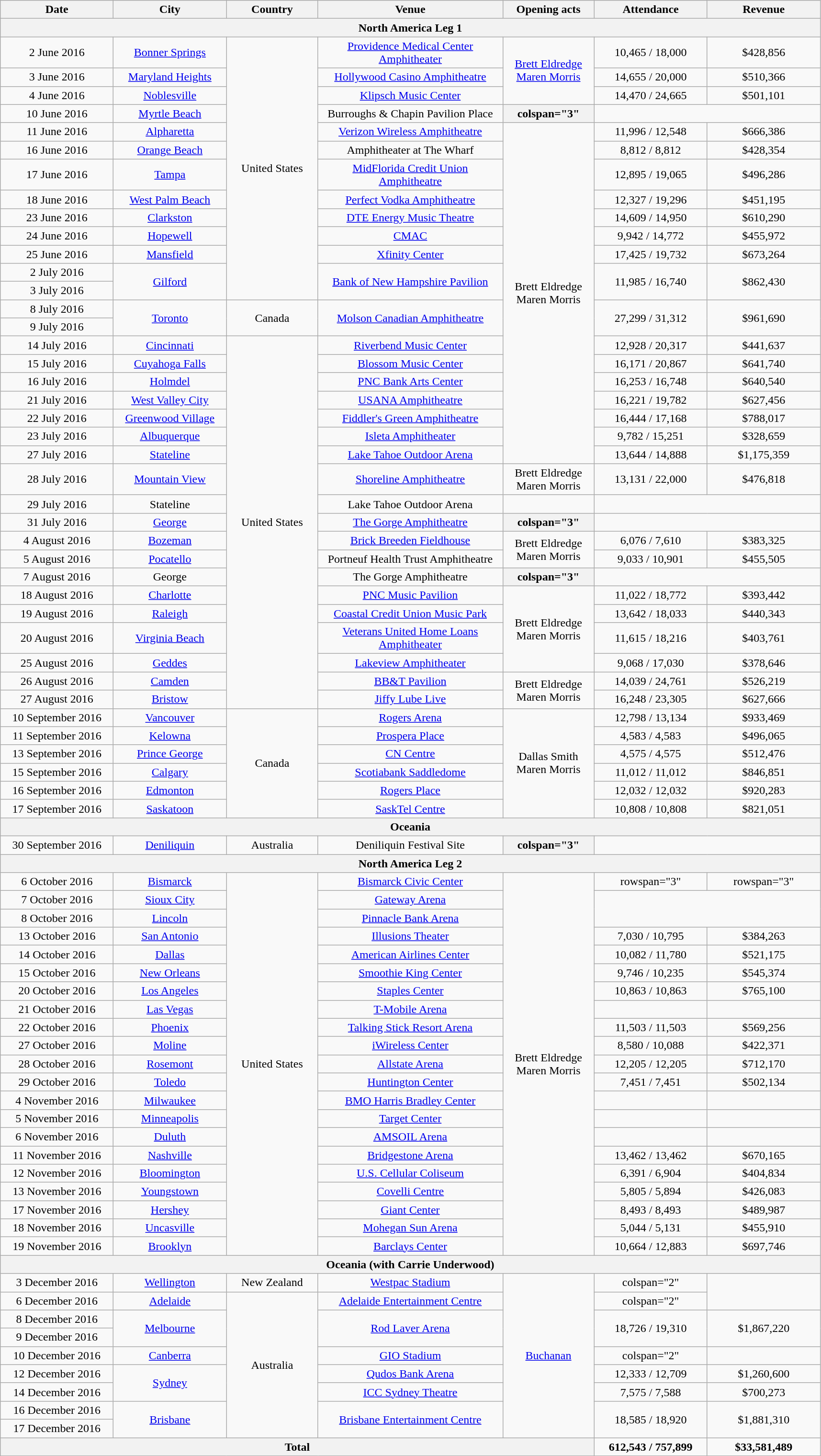<table class="wikitable" style="text-align:center;">
<tr>
<th width="150">Date</th>
<th width="150">City</th>
<th width="120">Country</th>
<th width="250">Venue</th>
<th width="120">Opening acts</th>
<th width="150">Attendance</th>
<th width="150">Revenue</th>
</tr>
<tr>
<th colspan="7">North America Leg 1</th>
</tr>
<tr>
<td>2 June 2016</td>
<td><a href='#'>Bonner Springs</a></td>
<td rowspan="13">United States</td>
<td><a href='#'>Providence Medical Center Amphitheater</a></td>
<td rowspan="3"><a href='#'>Brett Eldredge</a><br><a href='#'>Maren Morris</a></td>
<td>10,465 / 18,000</td>
<td>$428,856</td>
</tr>
<tr>
<td>3 June 2016</td>
<td><a href='#'>Maryland Heights</a></td>
<td><a href='#'>Hollywood Casino Amphitheatre</a></td>
<td>14,655 / 20,000</td>
<td>$510,366</td>
</tr>
<tr>
<td>4 June 2016</td>
<td><a href='#'>Noblesville</a></td>
<td><a href='#'>Klipsch Music Center</a></td>
<td>14,470 / 24,665</td>
<td>$501,101</td>
</tr>
<tr>
<td>10 June 2016</td>
<td><a href='#'>Myrtle Beach</a></td>
<td>Burroughs & Chapin Pavilion Place</td>
<th>colspan="3" </th>
</tr>
<tr>
<td>11 June 2016</td>
<td><a href='#'>Alpharetta</a></td>
<td><a href='#'>Verizon Wireless Amphitheatre</a></td>
<td rowspan="18">Brett Eldredge<br>Maren Morris</td>
<td>11,996 / 12,548</td>
<td>$666,386</td>
</tr>
<tr>
<td>16 June 2016</td>
<td><a href='#'>Orange Beach</a></td>
<td>Amphitheater at The Wharf</td>
<td>8,812 / 8,812</td>
<td>$428,354</td>
</tr>
<tr>
<td>17 June 2016</td>
<td><a href='#'>Tampa</a></td>
<td><a href='#'>MidFlorida Credit Union Amphitheatre</a></td>
<td>12,895 / 19,065</td>
<td>$496,286</td>
</tr>
<tr>
<td>18 June 2016</td>
<td><a href='#'>West Palm Beach</a></td>
<td><a href='#'>Perfect Vodka Amphitheatre</a></td>
<td>12,327 / 19,296</td>
<td>$451,195</td>
</tr>
<tr>
<td>23 June 2016</td>
<td><a href='#'>Clarkston</a></td>
<td><a href='#'>DTE Energy Music Theatre</a></td>
<td>14,609 / 14,950</td>
<td>$610,290</td>
</tr>
<tr>
<td>24 June 2016</td>
<td><a href='#'>Hopewell</a></td>
<td><a href='#'>CMAC</a></td>
<td>9,942 / 14,772</td>
<td>$455,972</td>
</tr>
<tr>
<td>25 June 2016</td>
<td><a href='#'>Mansfield</a></td>
<td><a href='#'>Xfinity Center</a></td>
<td>17,425 / 19,732</td>
<td>$673,264</td>
</tr>
<tr>
<td>2 July 2016</td>
<td rowspan="2"><a href='#'>Gilford</a></td>
<td rowspan="2"><a href='#'>Bank of New Hampshire Pavilion</a></td>
<td rowspan="2">11,985 / 16,740</td>
<td rowspan="2">$862,430</td>
</tr>
<tr>
<td>3 July 2016</td>
</tr>
<tr>
<td>8 July 2016</td>
<td rowspan="2"><a href='#'>Toronto</a></td>
<td rowspan="2">Canada</td>
<td rowspan="2"><a href='#'>Molson Canadian Amphitheatre</a></td>
<td rowspan="2">27,299 / 31,312</td>
<td rowspan="2">$961,690</td>
</tr>
<tr>
<td>9 July 2016</td>
</tr>
<tr>
<td>14 July 2016</td>
<td><a href='#'>Cincinnati</a></td>
<td rowspan="19">United States</td>
<td><a href='#'>Riverbend Music Center</a></td>
<td>12,928 / 20,317</td>
<td>$441,637</td>
</tr>
<tr>
<td>15 July 2016</td>
<td><a href='#'>Cuyahoga Falls</a></td>
<td><a href='#'>Blossom Music Center</a></td>
<td>16,171 / 20,867</td>
<td>$641,740</td>
</tr>
<tr>
<td>16 July 2016</td>
<td><a href='#'>Holmdel</a></td>
<td><a href='#'>PNC Bank Arts Center</a></td>
<td>16,253 / 16,748</td>
<td>$640,540</td>
</tr>
<tr>
<td>21 July 2016</td>
<td><a href='#'>West Valley City</a></td>
<td><a href='#'>USANA Amphitheatre</a></td>
<td>16,221 / 19,782</td>
<td>$627,456</td>
</tr>
<tr>
<td>22 July 2016</td>
<td><a href='#'>Greenwood Village</a></td>
<td><a href='#'>Fiddler's Green Amphitheatre</a></td>
<td>16,444 / 17,168</td>
<td>$788,017</td>
</tr>
<tr>
<td>23 July 2016</td>
<td><a href='#'>Albuquerque</a></td>
<td><a href='#'>Isleta Amphitheater</a></td>
<td>9,782 / 15,251</td>
<td>$328,659</td>
</tr>
<tr>
<td>27 July 2016</td>
<td><a href='#'>Stateline</a></td>
<td><a href='#'>Lake Tahoe Outdoor Arena</a></td>
<td>13,644 / 14,888</td>
<td>$1,175,359</td>
</tr>
<tr>
<td>28 July 2016</td>
<td><a href='#'>Mountain View</a></td>
<td><a href='#'>Shoreline Amphitheatre</a></td>
<td>Brett Eldredge<br>Maren Morris</td>
<td>13,131 / 22,000</td>
<td>$476,818</td>
</tr>
<tr>
<td>29 July 2016</td>
<td>Stateline</td>
<td>Lake Tahoe Outdoor Arena</td>
<td></td>
<td colspan="2"></td>
</tr>
<tr>
<td>31 July 2016</td>
<td><a href='#'>George</a></td>
<td><a href='#'>The Gorge Amphitheatre</a></td>
<th>colspan="3" </th>
</tr>
<tr>
<td>4 August 2016</td>
<td><a href='#'>Bozeman</a></td>
<td><a href='#'>Brick Breeden Fieldhouse</a></td>
<td rowspan="2">Brett Eldredge<br>Maren Morris</td>
<td>6,076 / 7,610</td>
<td>$383,325</td>
</tr>
<tr>
<td>5 August 2016</td>
<td><a href='#'>Pocatello</a></td>
<td>Portneuf Health Trust Amphitheatre</td>
<td>9,033 / 10,901</td>
<td>$455,505</td>
</tr>
<tr>
<td>7 August 2016</td>
<td>George</td>
<td>The Gorge Amphitheatre</td>
<th>colspan="3" </th>
</tr>
<tr>
<td>18 August 2016</td>
<td><a href='#'>Charlotte</a></td>
<td><a href='#'>PNC Music Pavilion</a></td>
<td rowspan="4">Brett Eldredge<br>Maren Morris</td>
<td>11,022 / 18,772</td>
<td>$393,442</td>
</tr>
<tr>
<td>19 August 2016</td>
<td><a href='#'>Raleigh</a></td>
<td><a href='#'>Coastal Credit Union Music Park</a></td>
<td>13,642 / 18,033</td>
<td>$440,343</td>
</tr>
<tr>
<td>20 August 2016</td>
<td><a href='#'>Virginia Beach</a></td>
<td><a href='#'>Veterans United Home Loans Amphitheater</a></td>
<td>11,615 / 18,216</td>
<td>$403,761</td>
</tr>
<tr>
<td>25 August 2016</td>
<td><a href='#'>Geddes</a></td>
<td><a href='#'>Lakeview Amphitheater</a></td>
<td>9,068 / 17,030</td>
<td>$378,646</td>
</tr>
<tr>
<td>26 August 2016</td>
<td><a href='#'>Camden</a></td>
<td><a href='#'>BB&T Pavilion</a></td>
<td rowspan="2">Brett Eldredge<br>Maren Morris</td>
<td>14,039 / 24,761</td>
<td>$526,219</td>
</tr>
<tr>
<td>27 August 2016</td>
<td><a href='#'>Bristow</a></td>
<td><a href='#'>Jiffy Lube Live</a></td>
<td>16,248 / 23,305</td>
<td>$627,666</td>
</tr>
<tr>
<td>10 September 2016</td>
<td><a href='#'>Vancouver</a></td>
<td rowspan="6">Canada</td>
<td><a href='#'>Rogers Arena</a></td>
<td rowspan="6">Dallas Smith<br>Maren Morris</td>
<td>12,798 / 13,134</td>
<td>$933,469</td>
</tr>
<tr>
<td>11 September 2016</td>
<td><a href='#'>Kelowna</a></td>
<td><a href='#'>Prospera Place</a></td>
<td>4,583 / 4,583</td>
<td>$496,065</td>
</tr>
<tr>
<td>13 September 2016</td>
<td><a href='#'>Prince George</a></td>
<td><a href='#'>CN Centre</a></td>
<td>4,575 / 4,575</td>
<td>$512,476</td>
</tr>
<tr>
<td>15 September 2016</td>
<td><a href='#'>Calgary</a></td>
<td><a href='#'>Scotiabank Saddledome</a></td>
<td>11,012 / 11,012</td>
<td>$846,851</td>
</tr>
<tr>
<td>16 September 2016</td>
<td><a href='#'>Edmonton</a></td>
<td><a href='#'>Rogers Place</a></td>
<td>12,032 / 12,032</td>
<td>$920,283</td>
</tr>
<tr>
<td>17 September 2016</td>
<td><a href='#'>Saskatoon</a></td>
<td><a href='#'>SaskTel Centre</a></td>
<td>10,808 / 10,808</td>
<td>$821,051</td>
</tr>
<tr>
<th colspan="7">Oceania</th>
</tr>
<tr>
<td>30 September 2016</td>
<td><a href='#'>Deniliquin</a></td>
<td>Australia</td>
<td>Deniliquin Festival Site</td>
<th>colspan="3" </th>
</tr>
<tr>
<th colspan="7">North America Leg 2</th>
</tr>
<tr>
<td>6 October 2016</td>
<td><a href='#'>Bismarck</a></td>
<td rowspan="21">United States</td>
<td><a href='#'>Bismarck Civic Center</a></td>
<td rowspan="21">Brett Eldredge<br>Maren Morris</td>
<td>rowspan="3" </td>
<td>rowspan="3" </td>
</tr>
<tr>
<td>7 October 2016</td>
<td><a href='#'>Sioux City</a></td>
<td><a href='#'>Gateway Arena</a></td>
</tr>
<tr>
<td>8 October 2016</td>
<td><a href='#'>Lincoln</a></td>
<td><a href='#'>Pinnacle Bank Arena</a></td>
</tr>
<tr>
<td>13 October 2016</td>
<td><a href='#'>San Antonio</a></td>
<td><a href='#'>Illusions Theater</a></td>
<td>7,030 / 10,795</td>
<td>$384,263</td>
</tr>
<tr>
<td>14 October 2016</td>
<td><a href='#'>Dallas</a></td>
<td><a href='#'>American Airlines Center</a></td>
<td>10,082 / 11,780</td>
<td>$521,175</td>
</tr>
<tr>
<td>15 October 2016</td>
<td><a href='#'>New Orleans</a></td>
<td><a href='#'>Smoothie King Center</a></td>
<td>9,746 / 10,235</td>
<td>$545,374</td>
</tr>
<tr>
<td>20 October 2016</td>
<td><a href='#'>Los Angeles</a></td>
<td><a href='#'>Staples Center</a></td>
<td>10,863 / 10,863</td>
<td>$765,100</td>
</tr>
<tr>
<td>21 October 2016</td>
<td><a href='#'>Las Vegas</a></td>
<td><a href='#'>T-Mobile Arena</a></td>
<td></td>
<td></td>
</tr>
<tr>
<td>22 October 2016</td>
<td><a href='#'>Phoenix</a></td>
<td><a href='#'>Talking Stick Resort Arena</a></td>
<td>11,503 / 11,503</td>
<td>$569,256</td>
</tr>
<tr>
<td>27 October 2016</td>
<td><a href='#'>Moline</a></td>
<td><a href='#'>iWireless Center</a></td>
<td>8,580 / 10,088</td>
<td>$422,371</td>
</tr>
<tr>
<td>28 October 2016</td>
<td><a href='#'>Rosemont</a></td>
<td><a href='#'>Allstate Arena</a></td>
<td>12,205 / 12,205</td>
<td>$712,170</td>
</tr>
<tr>
<td>29 October 2016</td>
<td><a href='#'>Toledo</a></td>
<td><a href='#'>Huntington Center</a></td>
<td>7,451 / 7,451</td>
<td>$502,134</td>
</tr>
<tr>
<td>4 November 2016</td>
<td><a href='#'>Milwaukee</a></td>
<td><a href='#'>BMO Harris Bradley Center</a></td>
<td></td>
<td></td>
</tr>
<tr>
<td>5 November 2016</td>
<td><a href='#'>Minneapolis</a></td>
<td><a href='#'>Target Center</a></td>
<td></td>
<td></td>
</tr>
<tr>
<td>6 November 2016</td>
<td><a href='#'>Duluth</a></td>
<td><a href='#'>AMSOIL Arena</a></td>
<td></td>
<td></td>
</tr>
<tr>
<td>11 November 2016</td>
<td><a href='#'>Nashville</a></td>
<td><a href='#'>Bridgestone Arena</a></td>
<td>13,462 / 13,462</td>
<td>$670,165</td>
</tr>
<tr>
<td>12 November 2016</td>
<td><a href='#'>Bloomington</a></td>
<td><a href='#'>U.S. Cellular Coliseum</a></td>
<td>6,391 / 6,904</td>
<td>$404,834</td>
</tr>
<tr>
<td>13 November 2016</td>
<td><a href='#'>Youngstown</a></td>
<td><a href='#'>Covelli Centre</a></td>
<td>5,805 / 5,894</td>
<td>$426,083</td>
</tr>
<tr>
<td>17 November 2016</td>
<td><a href='#'>Hershey</a></td>
<td><a href='#'>Giant Center</a></td>
<td>8,493 / 8,493</td>
<td>$489,987</td>
</tr>
<tr>
<td>18 November 2016</td>
<td><a href='#'>Uncasville</a></td>
<td><a href='#'>Mohegan Sun Arena</a></td>
<td>5,044 / 5,131</td>
<td>$455,910</td>
</tr>
<tr>
<td>19 November 2016</td>
<td><a href='#'>Brooklyn</a></td>
<td><a href='#'>Barclays Center</a></td>
<td>10,664 / 12,883</td>
<td>$697,746</td>
</tr>
<tr>
<th colspan="7">Oceania (with Carrie Underwood)</th>
</tr>
<tr>
<td>3 December 2016</td>
<td><a href='#'>Wellington</a></td>
<td>New Zealand</td>
<td><a href='#'>Westpac Stadium</a></td>
<td rowspan="9"><a href='#'>Buchanan</a></td>
<td>colspan="2" </td>
</tr>
<tr>
<td>6 December 2016</td>
<td><a href='#'>Adelaide</a></td>
<td rowspan="8">Australia</td>
<td><a href='#'>Adelaide Entertainment Centre</a></td>
<td>colspan="2" </td>
</tr>
<tr>
<td>8 December 2016</td>
<td rowspan="2"><a href='#'>Melbourne</a></td>
<td rowspan="2"><a href='#'>Rod Laver Arena</a></td>
<td rowspan="2">18,726 / 19,310</td>
<td rowspan="2">$1,867,220</td>
</tr>
<tr>
<td>9 December 2016</td>
</tr>
<tr>
<td>10 December 2016</td>
<td><a href='#'>Canberra</a></td>
<td><a href='#'>GIO Stadium</a></td>
<td>colspan="2" </td>
</tr>
<tr>
<td>12 December 2016</td>
<td rowspan="2"><a href='#'>Sydney</a></td>
<td><a href='#'>Qudos Bank Arena</a></td>
<td>12,333 / 12,709</td>
<td>$1,260,600</td>
</tr>
<tr>
<td>14 December 2016</td>
<td><a href='#'>ICC Sydney Theatre</a></td>
<td>7,575 / 7,588</td>
<td>$700,273</td>
</tr>
<tr>
<td>16 December 2016</td>
<td rowspan="2"><a href='#'>Brisbane</a></td>
<td rowspan="2"><a href='#'>Brisbane Entertainment Centre</a></td>
<td rowspan="2">18,585 / 18,920</td>
<td rowspan="2">$1,881,310</td>
</tr>
<tr>
<td>17 December 2016</td>
</tr>
<tr>
<th colspan="5">Total</th>
<td><strong>612,543 / 757,899</strong></td>
<td><strong>$33,581,489</strong></td>
</tr>
</table>
